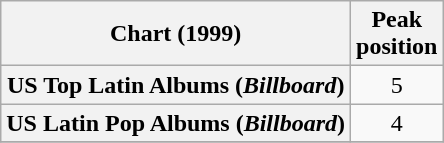<table class="wikitable plainrowheaders" style="text-align:center">
<tr>
<th scope="col">Chart (1999)</th>
<th scope="col">Peak<br>position</th>
</tr>
<tr>
<th scope="row">US Top Latin Albums (<em>Billboard</em>)</th>
<td>5</td>
</tr>
<tr>
<th scope="row">US Latin Pop Albums (<em>Billboard</em>)</th>
<td>4</td>
</tr>
<tr>
</tr>
</table>
